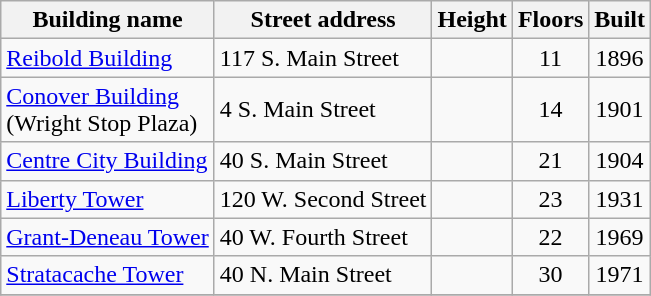<table class="wikitable" style="text-align: center;">
<tr>
<th>Building name</th>
<th>Street address</th>
<th>Height<br></th>
<th>Floors</th>
<th>Built</th>
</tr>
<tr>
<td style="text-align: left;"><a href='#'>Reibold Building</a></td>
<td style="text-align: left;">117 S. Main Street</td>
<td></td>
<td>11</td>
<td>1896</td>
</tr>
<tr>
<td style="text-align: left;"><a href='#'>Conover Building</a><br>(Wright Stop Plaza)</td>
<td style="text-align: left;">4 S. Main Street</td>
<td></td>
<td>14</td>
<td>1901</td>
</tr>
<tr>
<td style="text-align: left;"><a href='#'>Centre City Building</a></td>
<td style="text-align: left;">40 S. Main Street</td>
<td></td>
<td>21</td>
<td>1904</td>
</tr>
<tr>
<td style="text-align: left;"><a href='#'>Liberty Tower</a></td>
<td style="text-align: left;">120 W. Second Street</td>
<td></td>
<td>23</td>
<td>1931</td>
</tr>
<tr>
<td style="text-align: left;"><a href='#'>Grant-Deneau Tower</a></td>
<td style="text-align: left;">40 W. Fourth Street</td>
<td></td>
<td>22</td>
<td>1969</td>
</tr>
<tr>
<td style="text-align: left;"><a href='#'>Stratacache Tower</a></td>
<td style="text-align: left;">40 N. Main Street</td>
<td></td>
<td>30</td>
<td>1971</td>
</tr>
<tr>
</tr>
</table>
